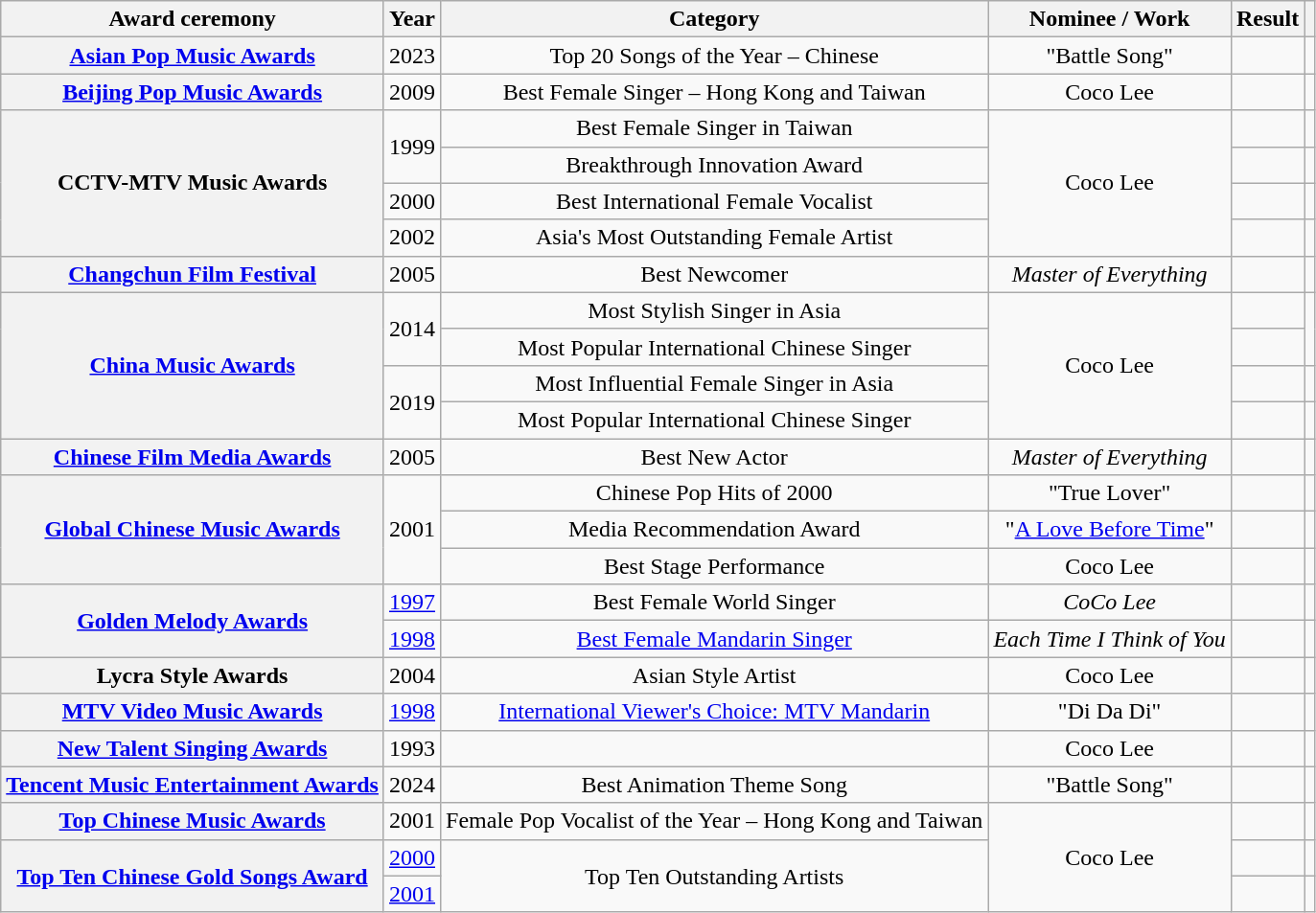<table class="wikitable plainrowheaders sortable" style="text-align:center;">
<tr>
<th scope="col">Award ceremony</th>
<th scope="col">Year</th>
<th scope="col">Category</th>
<th scope="col">Nominee / Work</th>
<th scope="col">Result</th>
<th scope="col" class="unsortable"></th>
</tr>
<tr>
<th scope="row"><a href='#'>Asian Pop Music Awards</a></th>
<td>2023</td>
<td>Top 20 Songs of the Year – Chinese</td>
<td>"Battle Song"</td>
<td></td>
<td></td>
</tr>
<tr>
<th scope="row"><a href='#'>Beijing Pop Music Awards</a></th>
<td>2009</td>
<td>Best Female Singer – Hong Kong and Taiwan</td>
<td>Coco Lee</td>
<td></td>
<td></td>
</tr>
<tr>
<th rowspan="4" scope="row">CCTV-MTV Music Awards</th>
<td rowspan="2">1999</td>
<td>Best Female Singer in Taiwan</td>
<td rowspan="4">Coco Lee</td>
<td></td>
<td></td>
</tr>
<tr>
<td>Breakthrough Innovation Award</td>
<td></td>
<td></td>
</tr>
<tr>
<td>2000</td>
<td>Best International Female Vocalist</td>
<td></td>
<td></td>
</tr>
<tr>
<td>2002</td>
<td>Asia's Most Outstanding Female Artist</td>
<td></td>
<td></td>
</tr>
<tr>
<th scope="row"><a href='#'>Changchun Film Festival</a></th>
<td>2005</td>
<td>Best Newcomer</td>
<td><em>Master of Everything</em></td>
<td></td>
<td></td>
</tr>
<tr>
<th rowspan="4" scope="row"><a href='#'>China Music Awards</a></th>
<td rowspan="2">2014</td>
<td>Most Stylish Singer in Asia</td>
<td rowspan="4">Coco Lee</td>
<td></td>
<td rowspan="2"></td>
</tr>
<tr>
<td>Most Popular International Chinese Singer</td>
<td></td>
</tr>
<tr>
<td rowspan="2">2019</td>
<td>Most Influential Female Singer in Asia</td>
<td></td>
<td></td>
</tr>
<tr>
<td>Most Popular International Chinese Singer</td>
<td></td>
<td></td>
</tr>
<tr>
<th scope="row"><a href='#'>Chinese Film Media Awards</a></th>
<td>2005</td>
<td>Best New Actor</td>
<td><em>Master of Everything</em></td>
<td></td>
<td></td>
</tr>
<tr>
<th scope="row" rowspan="3"><a href='#'>Global Chinese Music Awards</a></th>
<td rowspan="3">2001</td>
<td>Chinese Pop Hits of 2000</td>
<td>"True Lover"</td>
<td></td>
<td></td>
</tr>
<tr>
<td>Media Recommendation Award</td>
<td>"<a href='#'>A Love Before Time</a>"</td>
<td></td>
<td></td>
</tr>
<tr>
<td>Best Stage Performance</td>
<td>Coco Lee</td>
<td></td>
<td></td>
</tr>
<tr>
<th scope="row" rowspan="2"><a href='#'>Golden Melody Awards</a></th>
<td><a href='#'>1997</a></td>
<td>Best Female World Singer</td>
<td><em>CoCo Lee</em></td>
<td></td>
<td></td>
</tr>
<tr>
<td><a href='#'>1998</a></td>
<td><a href='#'>Best Female Mandarin Singer</a></td>
<td><em>Each Time I Think of You</em></td>
<td></td>
<td></td>
</tr>
<tr>
<th scope="row">Lycra Style Awards</th>
<td>2004</td>
<td>Asian Style Artist</td>
<td>Coco Lee</td>
<td></td>
<td></td>
</tr>
<tr>
<th scope="row"><a href='#'>MTV Video Music Awards</a></th>
<td><a href='#'>1998</a></td>
<td><a href='#'>International Viewer's Choice: MTV Mandarin</a></td>
<td>"Di Da Di"</td>
<td></td>
<td></td>
</tr>
<tr>
<th scope="row"><a href='#'>New Talent Singing Awards</a></th>
<td>1993</td>
<td></td>
<td>Coco Lee</td>
<td></td>
<td></td>
</tr>
<tr>
<th scope="row"><a href='#'>Tencent Music Entertainment Awards</a></th>
<td>2024</td>
<td>Best Animation Theme Song</td>
<td>"Battle Song"</td>
<td></td>
<td></td>
</tr>
<tr>
<th scope="row"><a href='#'>Top Chinese Music Awards</a></th>
<td>2001</td>
<td>Female Pop Vocalist of the Year – Hong Kong and Taiwan</td>
<td rowspan="3">Coco Lee</td>
<td></td>
<td></td>
</tr>
<tr>
<th rowspan="2" scope="row"><a href='#'>Top Ten Chinese Gold Songs Award</a></th>
<td><a href='#'>2000</a></td>
<td rowspan="2">Top Ten Outstanding Artists</td>
<td></td>
<td></td>
</tr>
<tr>
<td><a href='#'>2001</a></td>
<td></td>
<td></td>
</tr>
</table>
